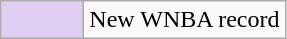<table class="wikitable">
<tr>
<td align=center style="background-color: #E0CEF2; width:3em;"></td>
<td>New WNBA record</td>
</tr>
</table>
